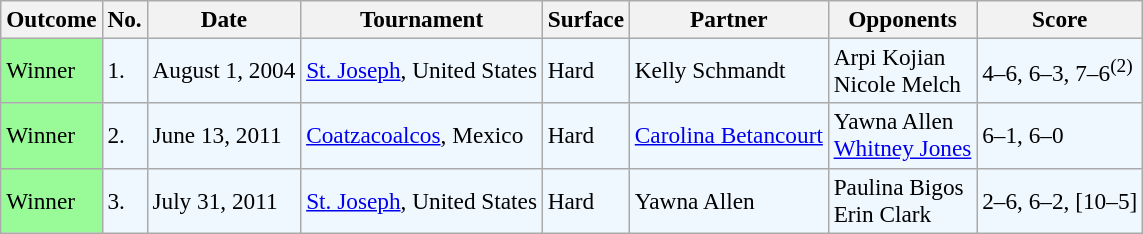<table class="sortable wikitable" style=font-size:97%>
<tr>
<th>Outcome</th>
<th>No.</th>
<th>Date</th>
<th>Tournament</th>
<th>Surface</th>
<th>Partner</th>
<th>Opponents</th>
<th>Score</th>
</tr>
<tr style="background:#f0f8ff;">
<td style="background:#98fb98;">Winner</td>
<td>1.</td>
<td>August 1, 2004</td>
<td><a href='#'>St. Joseph</a>, United States</td>
<td>Hard</td>
<td> Kelly Schmandt</td>
<td> Arpi Kojian <br>  Nicole Melch</td>
<td>4–6, 6–3, 7–6<sup>(2)</sup></td>
</tr>
<tr bgcolor=f0f8ff>
<td style="background:#98fb98;">Winner</td>
<td>2.</td>
<td>June 13, 2011</td>
<td><a href='#'>Coatzacoalcos</a>, Mexico</td>
<td>Hard</td>
<td> <a href='#'>Carolina Betancourt</a></td>
<td> Yawna Allen <br>  <a href='#'>Whitney Jones</a></td>
<td>6–1, 6–0</td>
</tr>
<tr style="background:#f0f8ff;">
<td style="background:#98fb98;">Winner</td>
<td>3.</td>
<td>July 31, 2011</td>
<td><a href='#'>St. Joseph</a>, United States</td>
<td>Hard</td>
<td> Yawna Allen</td>
<td> Paulina Bigos <br>  Erin Clark</td>
<td>2–6, 6–2, [10–5]</td>
</tr>
</table>
